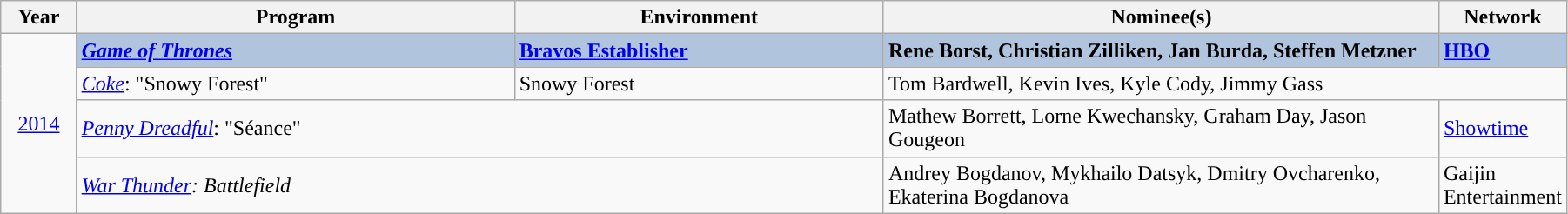<table class="wikitable" width="95%" cellpadding="5">
<tr>
<th width="5%">Year</th>
<th width="30%">Program</th>
<th width="25%">Environment</th>
<th width="38%">Nominee(s)</th>
<th width="5%">Network</th>
</tr>
<tr>
<td rowspan="4" style="text-align:center;"><a href='#'>2014</a><br></td>
<td style="background:#B0C4DE;"><strong><em><a href='#'>Game of Thrones</a></em></strong></td>
<td style="background:#B0C4DE;"><strong><a href='#'>Bravos Establisher</a></strong></td>
<td style="background:#B0C4DE;"><strong>Rene Borst, Christian Zilliken, Jan Burda, Steffen Metzner</strong></td>
<td style="background:#B0C4DE;"><strong><a href='#'>HBO</a></strong></td>
</tr>
<tr>
<td><em><a href='#'>Coke</a></em>: "Snowy Forest"</td>
<td>Snowy Forest</td>
<td colspan="2">Tom Bardwell, Kevin Ives, Kyle Cody, Jimmy Gass</td>
</tr>
<tr>
<td colspan="2'"><em><a href='#'>Penny Dreadful</a></em>: "Séance"</td>
<td>Mathew Borrett, Lorne Kwechansky, Graham Day, Jason Gougeon</td>
<td><a href='#'>Showtime</a></td>
</tr>
<tr>
<td colspan="2"><em><a href='#'>War Thunder</a>: Battlefield</em></td>
<td>Andrey Bogdanov, Mykhailo Datsyk, Dmitry Ovcharenko, Ekaterina Bogdanova</td>
<td>Gaijin Entertainment</td>
</tr>
</table>
